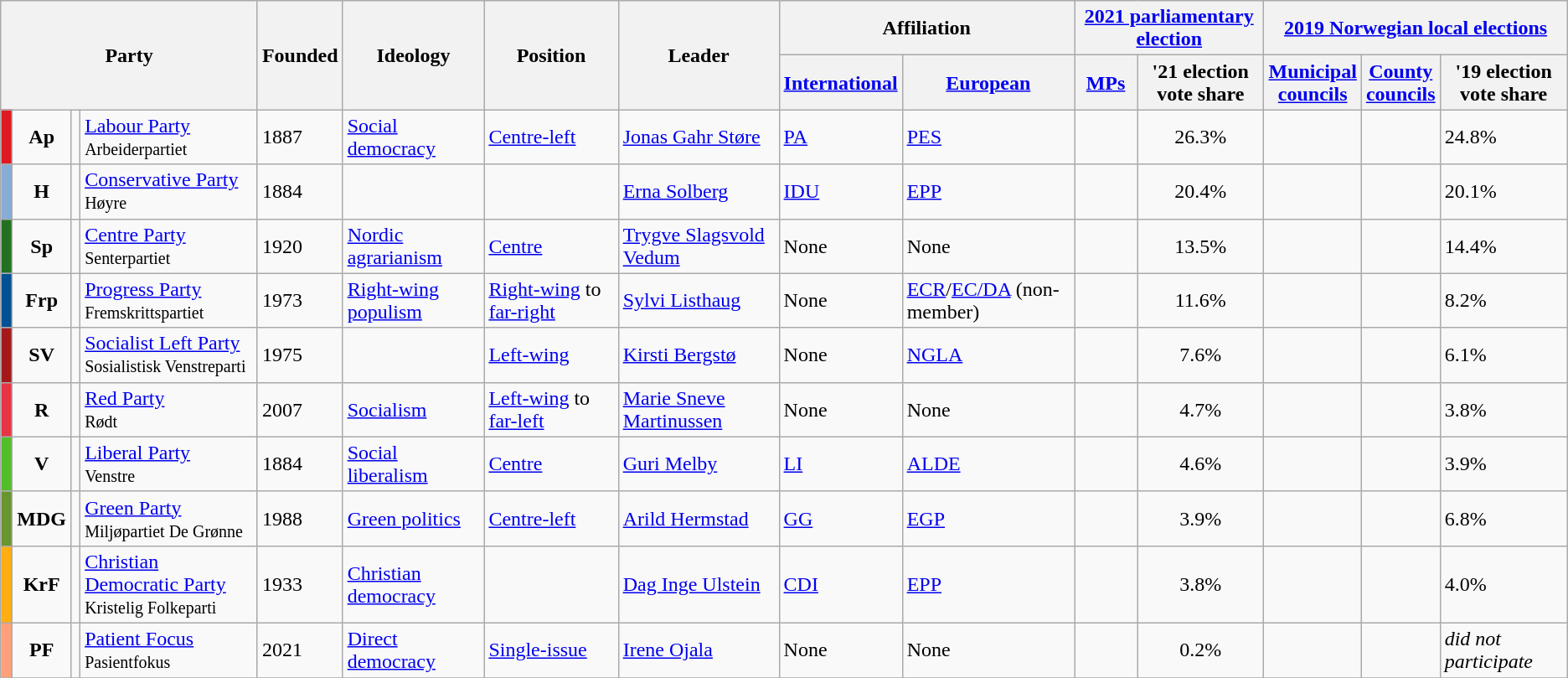<table class="wikitable">
<tr>
<th rowspan=2 colspan=4>Party</th>
<th rowspan=2>Founded</th>
<th rowspan=2>Ideology</th>
<th rowspan=2>Position</th>
<th rowspan=2>Leader</th>
<th colspan=2>Affiliation</th>
<th colspan=2><a href='#'>2021 parliamentary election</a></th>
<th colspan="3"><a href='#'>2019 Norwegian local elections</a></th>
</tr>
<tr>
<th><a href='#'>International</a></th>
<th><a href='#'>European</a></th>
<th><a href='#'>MPs</a></th>
<th>'21 election<br>vote share</th>
<th><a href='#'>Municipal<br>councils</a></th>
<th><a href='#'>County<br>councils</a></th>
<th>'19 election<br>vote share</th>
</tr>
<tr>
<th style="background:#DF1A22; width:2px;"></th>
<td align=center><strong>Ap</strong></td>
<td></td>
<td><a href='#'>Labour Party</a><br><small>Arbeiderpartiet</small></td>
<td>1887</td>
<td><a href='#'>Social democracy</a></td>
<td><a href='#'>Centre-left</a></td>
<td><a href='#'>Jonas Gahr Støre</a></td>
<td><a href='#'>PA</a></td>
<td><a href='#'>PES</a></td>
<td></td>
<td align=center>26.3%</td>
<td></td>
<td></td>
<td>24.8%</td>
</tr>
<tr>
<th style="background:#87ADD7; width:2px;"></th>
<td align=center><strong>H</strong></td>
<td></td>
<td><a href='#'>Conservative Party</a><br><small>Høyre</small></td>
<td>1884</td>
<td></td>
<td></td>
<td><a href='#'>Erna Solberg</a></td>
<td><a href='#'>IDU</a></td>
<td><a href='#'>EPP</a></td>
<td></td>
<td align=center>20.4%</td>
<td></td>
<td></td>
<td>20.1%</td>
</tr>
<tr>
<th style="background:#217121; width:2px;"></th>
<td align=center><strong>Sp</strong></td>
<td></td>
<td><a href='#'>Centre Party</a><br><small>Senterpartiet</small></td>
<td>1920</td>
<td><a href='#'>Nordic agrarianism</a></td>
<td><a href='#'>Centre</a></td>
<td><a href='#'>Trygve Slagsvold Vedum</a></td>
<td>None</td>
<td>None</td>
<td></td>
<td align=center>13.5%</td>
<td></td>
<td></td>
<td>14.4%</td>
</tr>
<tr>
<th style="background:#005194; width:2px;"></th>
<td align=center><strong>Frp</strong></td>
<td></td>
<td><a href='#'>Progress Party</a><br><small>Fremskrittspartiet</small></td>
<td>1973</td>
<td><a href='#'>Right-wing populism</a></td>
<td><a href='#'>Right-wing</a> to <a href='#'>far-right</a></td>
<td><a href='#'>Sylvi Listhaug</a></td>
<td>None</td>
<td><a href='#'>ECR</a>/<a href='#'>EC/DA</a> (non-member)</td>
<td></td>
<td align=center>11.6%</td>
<td></td>
<td></td>
<td>8.2%</td>
</tr>
<tr>
<th style="background:#A51818; width:2px;"></th>
<td align=center><strong>SV</strong></td>
<td></td>
<td><a href='#'>Socialist Left Party</a><br><small>Sosialistisk Venstreparti</small></td>
<td>1975</td>
<td></td>
<td><a href='#'>Left-wing</a></td>
<td><a href='#'>Kirsti Bergstø</a></td>
<td>None</td>
<td><a href='#'>NGLA</a></td>
<td></td>
<td align=center>7.6%</td>
<td></td>
<td></td>
<td>6.1%</td>
</tr>
<tr>
<th style="background:#E73445; width:2px;"></th>
<td align=center><strong>R</strong></td>
<td></td>
<td><a href='#'>Red Party</a><br><small>Rødt</small></td>
<td>2007</td>
<td><a href='#'>Socialism</a></td>
<td><a href='#'>Left-wing</a> to <a href='#'>far-left</a></td>
<td><a href='#'>Marie Sneve Martinussen</a></td>
<td>None</td>
<td>None</td>
<td></td>
<td align=center>4.7%</td>
<td></td>
<td></td>
<td>3.8%</td>
</tr>
<tr>
<th style="background:#52BE29; width:2px;"></th>
<td align=center><strong>V</strong></td>
<td></td>
<td><a href='#'>Liberal Party</a><br><small>Venstre</small></td>
<td>1884</td>
<td><a href='#'>Social liberalism</a></td>
<td><a href='#'>Centre</a></td>
<td><a href='#'>Guri Melby</a></td>
<td><a href='#'>LI</a></td>
<td><a href='#'>ALDE</a></td>
<td></td>
<td align=center>4.6%</td>
<td></td>
<td></td>
<td>3.9%</td>
</tr>
<tr>
<th style="background:#67962E; width:2px;"></th>
<td align=center><strong>MDG</strong></td>
<td></td>
<td><a href='#'>Green Party</a><br><small>Miljøpartiet De Grønne</small></td>
<td>1988</td>
<td><a href='#'>Green politics</a></td>
<td><a href='#'>Centre-left</a></td>
<td><a href='#'>Arild Hermstad</a></td>
<td><a href='#'>GG</a></td>
<td><a href='#'>EGP</a></td>
<td></td>
<td align=center>3.9%</td>
<td></td>
<td></td>
<td>6.8%</td>
</tr>
<tr>
<th style="background:#FFAE10; width:2px;"></th>
<td align=center><strong>KrF</strong></td>
<td></td>
<td><a href='#'>Christian Democratic Party</a><br><small>Kristelig Folkeparti</small></td>
<td>1933</td>
<td><a href='#'>Christian democracy</a></td>
<td></td>
<td><a href='#'>Dag Inge Ulstein</a></td>
<td><a href='#'>CDI</a></td>
<td><a href='#'>EPP</a></td>
<td></td>
<td align=center>3.8%</td>
<td></td>
<td></td>
<td>4.0%</td>
</tr>
<tr>
<th style="background:#FFA07A; width:2px;"></th>
<td align=center><strong>PF</strong></td>
<td></td>
<td><a href='#'>Patient Focus</a><br><small>Pasientfokus</small></td>
<td>2021</td>
<td><a href='#'>Direct democracy</a></td>
<td><a href='#'>Single-issue</a></td>
<td><a href='#'>Irene Ojala</a></td>
<td>None</td>
<td>None</td>
<td></td>
<td align=center>0.2%</td>
<td></td>
<td></td>
<td><em>did not participate</em></td>
</tr>
<tr>
</tr>
</table>
